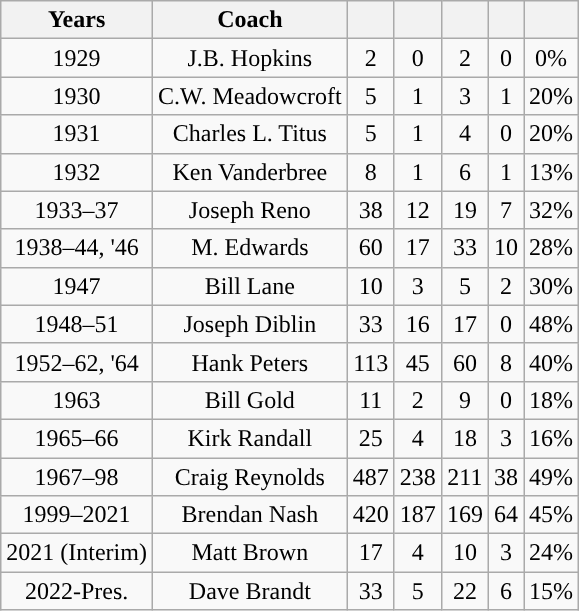<table class="wikitable sortable" style="text-align: center;">
<tr>
<th width=px>Years</th>
<th width=px>Coach</th>
<th width=px></th>
<th width=px></th>
<th width=px></th>
<th width=px></th>
<th width=px></th>
</tr>
<tr>
<td>1929</td>
<td>J.B. Hopkins</td>
<td>2</td>
<td>0</td>
<td>2</td>
<td>0</td>
<td>0%</td>
</tr>
<tr>
<td>1930</td>
<td>C.W. Meadowcroft</td>
<td>5</td>
<td>1</td>
<td>3</td>
<td>1</td>
<td>20%</td>
</tr>
<tr>
<td>1931</td>
<td>Charles L. Titus</td>
<td>5</td>
<td>1</td>
<td>4</td>
<td>0</td>
<td>20%</td>
</tr>
<tr>
<td>1932</td>
<td>Ken Vanderbree</td>
<td>8</td>
<td>1</td>
<td>6</td>
<td>1</td>
<td>13%</td>
</tr>
<tr>
<td>1933–37</td>
<td>Joseph Reno</td>
<td>38</td>
<td>12</td>
<td>19</td>
<td>7</td>
<td>32%</td>
</tr>
<tr>
<td>1938–44, '46</td>
<td>M. Edwards</td>
<td>60</td>
<td>17</td>
<td>33</td>
<td>10</td>
<td>28%</td>
</tr>
<tr>
<td>1947</td>
<td>Bill Lane</td>
<td>10</td>
<td>3</td>
<td>5</td>
<td>2</td>
<td>30%</td>
</tr>
<tr>
<td>1948–51</td>
<td>Joseph Diblin</td>
<td>33</td>
<td>16</td>
<td>17</td>
<td>0</td>
<td>48%</td>
</tr>
<tr>
<td>1952–62, '64</td>
<td>Hank Peters</td>
<td>113</td>
<td>45</td>
<td>60</td>
<td>8</td>
<td>40%</td>
</tr>
<tr>
<td>1963</td>
<td>Bill Gold</td>
<td>11</td>
<td>2</td>
<td>9</td>
<td>0</td>
<td>18%</td>
</tr>
<tr>
<td>1965–66</td>
<td>Kirk Randall</td>
<td>25</td>
<td>4</td>
<td>18</td>
<td>3</td>
<td>16%</td>
</tr>
<tr>
<td>1967–98</td>
<td>Craig Reynolds</td>
<td>487</td>
<td>238</td>
<td>211</td>
<td>38</td>
<td>49%</td>
</tr>
<tr>
<td>1999–2021</td>
<td>Brendan Nash</td>
<td>420</td>
<td>187</td>
<td>169</td>
<td>64</td>
<td>45%</td>
</tr>
<tr>
<td>2021 (Interim)</td>
<td>Matt Brown</td>
<td>17</td>
<td>4</td>
<td>10</td>
<td>3</td>
<td>24%</td>
</tr>
<tr>
<td>2022-Pres.</td>
<td>Dave Brandt</td>
<td>33</td>
<td>5</td>
<td>22</td>
<td>6</td>
<td>15%</td>
</tr>
</table>
